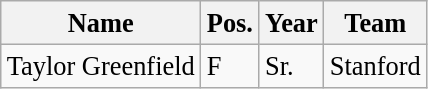<table class="wikitable sortable" style="font-size:110%;" border="1">
<tr>
<th>Name</th>
<th>Pos.</th>
<th>Year</th>
<th>Team</th>
</tr>
<tr>
<td>Taylor Greenfield</td>
<td>F</td>
<td>Sr.</td>
<td>Stanford</td>
</tr>
</table>
